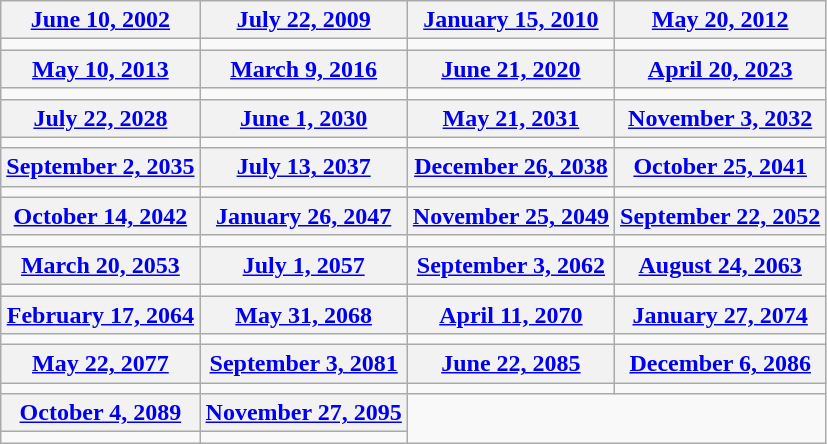<table class="wikitable">
<tr>
<th align="center"><a href='#'>June 10, 2002</a></th>
<th align="center"><a href='#'>July 22, 2009</a></th>
<th align="center"><a href='#'>January 15, 2010</a></th>
<th align="center"><a href='#'>May 20, 2012</a></th>
</tr>
<tr>
<td></td>
<td></td>
<td></td>
<td></td>
</tr>
<tr>
<th align="center"><a href='#'>May 10, 2013</a></th>
<th align="center"><a href='#'>March 9, 2016</a></th>
<th align="center"><a href='#'>June 21, 2020</a></th>
<th align="center"><a href='#'>April 20, 2023</a></th>
</tr>
<tr>
<td></td>
<td></td>
<td></td>
<td></td>
</tr>
<tr>
<th align="center"><a href='#'>July 22, 2028</a></th>
<th align="center"><a href='#'>June 1, 2030</a></th>
<th align="center"><a href='#'>May 21, 2031</a></th>
<th align="center"><a href='#'>November 3, 2032</a></th>
</tr>
<tr>
<td></td>
<td></td>
<td></td>
<td></td>
</tr>
<tr>
<th align="center"><a href='#'>September 2, 2035</a></th>
<th align="center"><a href='#'>July 13, 2037</a></th>
<th align="center"><a href='#'>December 26, 2038</a></th>
<th align="center"><a href='#'>October 25, 2041</a></th>
</tr>
<tr>
<td></td>
<td></td>
<td></td>
<td></td>
</tr>
<tr>
<th align="center"><a href='#'>October 14, 2042</a></th>
<th align="center"><a href='#'>January 26, 2047</a></th>
<th align="center"><a href='#'>November 25, 2049</a></th>
<th align="center"><a href='#'>September 22, 2052</a></th>
</tr>
<tr>
<td></td>
<td></td>
<td></td>
<td></td>
</tr>
<tr>
<th align="center"><a href='#'>March 20, 2053</a></th>
<th align="center"><a href='#'>July 1, 2057</a></th>
<th align="center"><a href='#'>September 3, 2062</a></th>
<th align="center"><a href='#'>August 24, 2063</a></th>
</tr>
<tr>
<td></td>
<td></td>
<td></td>
<td></td>
</tr>
<tr>
<th align="center"><a href='#'>February 17, 2064</a></th>
<th align="center"><a href='#'>May 31, 2068</a></th>
<th align="center"><a href='#'>April 11, 2070</a></th>
<th align="center"><a href='#'>January 27, 2074</a></th>
</tr>
<tr>
<td></td>
<td></td>
<td></td>
<td></td>
</tr>
<tr>
<th align="center"><a href='#'>May 22, 2077</a></th>
<th align="center"><a href='#'>September 3, 2081</a></th>
<th align="center"><a href='#'>June 22, 2085</a></th>
<th align="center"><a href='#'>December 6, 2086</a></th>
</tr>
<tr>
<td></td>
<td></td>
<td></td>
<td></td>
</tr>
<tr>
<th align="center"><a href='#'>October 4, 2089</a></th>
<th align="center"><a href='#'>November 27, 2095</a></th>
</tr>
<tr>
<td></td>
<td></td>
</tr>
</table>
